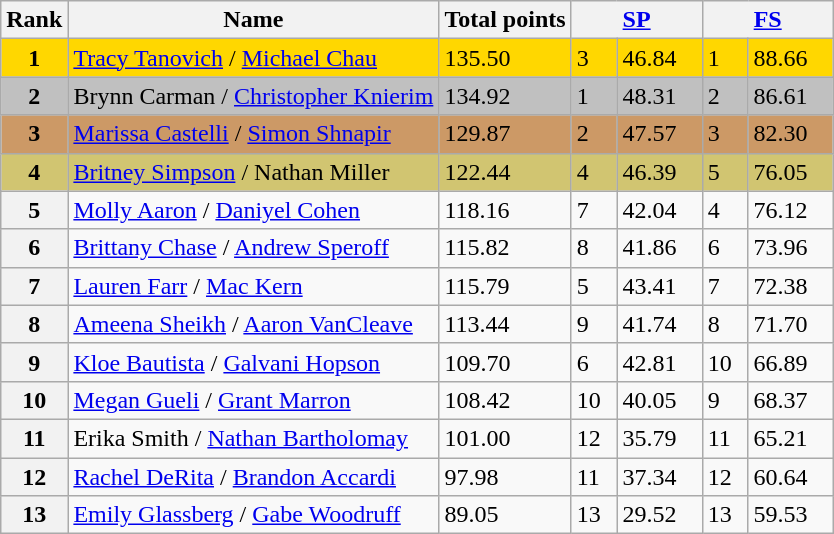<table class="wikitable sortable">
<tr>
<th>Rank</th>
<th>Name</th>
<th>Total points</th>
<th colspan="2" width="80px"><a href='#'>SP</a></th>
<th colspan="2" width="80px"><a href='#'>FS</a></th>
</tr>
<tr bgcolor="gold">
<td align="center"><strong>1</strong></td>
<td><a href='#'>Tracy Tanovich</a> / <a href='#'>Michael Chau</a></td>
<td>135.50</td>
<td>3</td>
<td>46.84</td>
<td>1</td>
<td>88.66</td>
</tr>
<tr bgcolor="silver">
<td align="center"><strong>2</strong></td>
<td>Brynn Carman / <a href='#'>Christopher Knierim</a></td>
<td>134.92</td>
<td>1</td>
<td>48.31</td>
<td>2</td>
<td>86.61</td>
</tr>
<tr bgcolor="cc9966">
<td align="center"><strong>3</strong></td>
<td><a href='#'>Marissa Castelli</a> / <a href='#'>Simon Shnapir</a></td>
<td>129.87</td>
<td>2</td>
<td>47.57</td>
<td>3</td>
<td>82.30</td>
</tr>
<tr bgcolor="#d1c571">
<td align="center"><strong>4</strong></td>
<td><a href='#'>Britney Simpson</a> / Nathan Miller</td>
<td>122.44</td>
<td>4</td>
<td>46.39</td>
<td>5</td>
<td>76.05</td>
</tr>
<tr>
<th>5</th>
<td><a href='#'>Molly Aaron</a> / <a href='#'>Daniyel Cohen</a></td>
<td>118.16</td>
<td>7</td>
<td>42.04</td>
<td>4</td>
<td>76.12</td>
</tr>
<tr>
<th>6</th>
<td><a href='#'>Brittany Chase</a> / <a href='#'>Andrew Speroff</a></td>
<td>115.82</td>
<td>8</td>
<td>41.86</td>
<td>6</td>
<td>73.96</td>
</tr>
<tr>
<th>7</th>
<td><a href='#'>Lauren Farr</a> / <a href='#'>Mac Kern</a></td>
<td>115.79</td>
<td>5</td>
<td>43.41</td>
<td>7</td>
<td>72.38</td>
</tr>
<tr>
<th>8</th>
<td><a href='#'>Ameena Sheikh</a> / <a href='#'>Aaron VanCleave</a></td>
<td>113.44</td>
<td>9</td>
<td>41.74</td>
<td>8</td>
<td>71.70</td>
</tr>
<tr>
<th>9</th>
<td><a href='#'>Kloe Bautista</a> / <a href='#'>Galvani Hopson</a></td>
<td>109.70</td>
<td>6</td>
<td>42.81</td>
<td>10</td>
<td>66.89</td>
</tr>
<tr>
<th>10</th>
<td><a href='#'>Megan Gueli</a> / <a href='#'>Grant Marron</a></td>
<td>108.42</td>
<td>10</td>
<td>40.05</td>
<td>9</td>
<td>68.37</td>
</tr>
<tr>
<th>11</th>
<td>Erika Smith / <a href='#'>Nathan Bartholomay</a></td>
<td>101.00</td>
<td>12</td>
<td>35.79</td>
<td>11</td>
<td>65.21</td>
</tr>
<tr>
<th>12</th>
<td><a href='#'>Rachel DeRita</a> / <a href='#'>Brandon Accardi</a></td>
<td>97.98</td>
<td>11</td>
<td>37.34</td>
<td>12</td>
<td>60.64</td>
</tr>
<tr>
<th>13</th>
<td><a href='#'>Emily Glassberg</a> / <a href='#'>Gabe Woodruff</a></td>
<td>89.05</td>
<td>13</td>
<td>29.52</td>
<td>13</td>
<td>59.53</td>
</tr>
</table>
